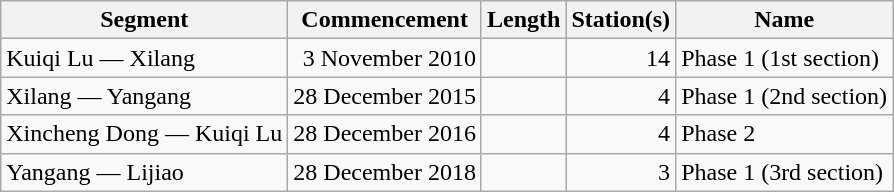<table class="wikitable" style="border-collapse: collapse; text-align: right;">
<tr>
<th>Segment</th>
<th>Commencement</th>
<th>Length</th>
<th>Station(s)</th>
<th>Name</th>
</tr>
<tr>
<td style="text-align: left;">Kuiqi Lu — Xilang</td>
<td>3 November 2010</td>
<td></td>
<td>14</td>
<td style="text-align: left;">Phase 1 (1st section)</td>
</tr>
<tr>
<td style="text-align: left;">Xilang — Yangang</td>
<td>28 December 2015</td>
<td></td>
<td>4</td>
<td style="text-align: left;">Phase 1 (2nd section)</td>
</tr>
<tr>
<td style="text-align: left;">Xincheng Dong — Kuiqi Lu</td>
<td>28 December 2016</td>
<td></td>
<td>4</td>
<td style="text-align: left;">Phase 2</td>
</tr>
<tr>
<td style="text-align: left;">Yangang — Lijiao</td>
<td>28 December 2018</td>
<td></td>
<td>3</td>
<td style="text-align: left;">Phase 1 (3rd section)</td>
</tr>
</table>
